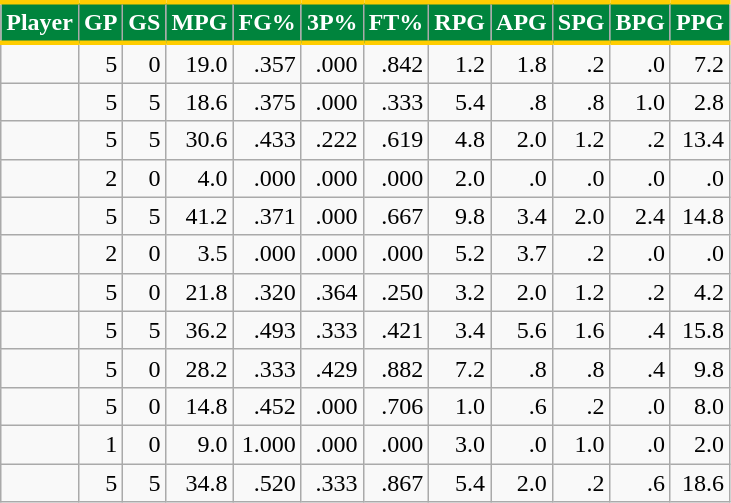<table class="wikitable sortable" style="text-align:right;">
<tr>
<th style="background:#00843D; color:#FFFFFF; border-top:#FFCD00 3px solid; border-bottom:#FFCD00 3px solid;">Player</th>
<th style="background:#00843D; color:#FFFFFF; border-top:#FFCD00 3px solid; border-bottom:#FFCD00 3px solid;">GP</th>
<th style="background:#00843D; color:#FFFFFF; border-top:#FFCD00 3px solid; border-bottom:#FFCD00 3px solid;">GS</th>
<th style="background:#00843D; color:#FFFFFF; border-top:#FFCD00 3px solid; border-bottom:#FFCD00 3px solid;">MPG</th>
<th style="background:#00843D; color:#FFFFFF; border-top:#FFCD00 3px solid; border-bottom:#FFCD00 3px solid;">FG%</th>
<th style="background:#00843D; color:#FFFFFF; border-top:#FFCD00 3px solid; border-bottom:#FFCD00 3px solid;">3P%</th>
<th style="background:#00843D; color:#FFFFFF; border-top:#FFCD00 3px solid; border-bottom:#FFCD00 3px solid;">FT%</th>
<th style="background:#00843D; color:#FFFFFF; border-top:#FFCD00 3px solid; border-bottom:#FFCD00 3px solid;">RPG</th>
<th style="background:#00843D; color:#FFFFFF; border-top:#FFCD00 3px solid; border-bottom:#FFCD00 3px solid;">APG</th>
<th style="background:#00843D; color:#FFFFFF; border-top:#FFCD00 3px solid; border-bottom:#FFCD00 3px solid;">SPG</th>
<th style="background:#00843D; color:#FFFFFF; border-top:#FFCD00 3px solid; border-bottom:#FFCD00 3px solid;">BPG</th>
<th style="background:#00843D; color:#FFFFFF; border-top:#FFCD00 3px solid; border-bottom:#FFCD00 3px solid;">PPG</th>
</tr>
<tr>
<td></td>
<td>5</td>
<td>0</td>
<td>19.0</td>
<td>.357</td>
<td>.000</td>
<td>.842</td>
<td>1.2</td>
<td>1.8</td>
<td>.2</td>
<td>.0</td>
<td>7.2</td>
</tr>
<tr>
<td></td>
<td>5</td>
<td>5</td>
<td>18.6</td>
<td>.375</td>
<td>.000</td>
<td>.333</td>
<td>5.4</td>
<td>.8</td>
<td>.8</td>
<td>1.0</td>
<td>2.8</td>
</tr>
<tr>
<td></td>
<td>5</td>
<td>5</td>
<td>30.6</td>
<td>.433</td>
<td>.222</td>
<td>.619</td>
<td>4.8</td>
<td>2.0</td>
<td>1.2</td>
<td>.2</td>
<td>13.4</td>
</tr>
<tr>
<td></td>
<td>2</td>
<td>0</td>
<td>4.0</td>
<td>.000</td>
<td>.000</td>
<td>.000</td>
<td>2.0</td>
<td>.0</td>
<td>.0</td>
<td>.0</td>
<td>.0</td>
</tr>
<tr>
<td></td>
<td>5</td>
<td>5</td>
<td>41.2</td>
<td>.371</td>
<td>.000</td>
<td>.667</td>
<td>9.8</td>
<td>3.4</td>
<td>2.0</td>
<td>2.4</td>
<td>14.8</td>
</tr>
<tr>
<td></td>
<td>2</td>
<td>0</td>
<td>3.5</td>
<td>.000</td>
<td>.000</td>
<td>.000</td>
<td>5.2</td>
<td>3.7</td>
<td>.2</td>
<td>.0</td>
<td>.0</td>
</tr>
<tr>
<td></td>
<td>5</td>
<td>0</td>
<td>21.8</td>
<td>.320</td>
<td>.364</td>
<td>.250</td>
<td>3.2</td>
<td>2.0</td>
<td>1.2</td>
<td>.2</td>
<td>4.2</td>
</tr>
<tr>
<td></td>
<td>5</td>
<td>5</td>
<td>36.2</td>
<td>.493</td>
<td>.333</td>
<td>.421</td>
<td>3.4</td>
<td>5.6</td>
<td>1.6</td>
<td>.4</td>
<td>15.8</td>
</tr>
<tr>
<td></td>
<td>5</td>
<td>0</td>
<td>28.2</td>
<td>.333</td>
<td>.429</td>
<td>.882</td>
<td>7.2</td>
<td>.8</td>
<td>.8</td>
<td>.4</td>
<td>9.8</td>
</tr>
<tr>
<td></td>
<td>5</td>
<td>0</td>
<td>14.8</td>
<td>.452</td>
<td>.000</td>
<td>.706</td>
<td>1.0</td>
<td>.6</td>
<td>.2</td>
<td>.0</td>
<td>8.0</td>
</tr>
<tr>
<td></td>
<td>1</td>
<td>0</td>
<td>9.0</td>
<td>1.000</td>
<td>.000</td>
<td>.000</td>
<td>3.0</td>
<td>.0</td>
<td>1.0</td>
<td>.0</td>
<td>2.0</td>
</tr>
<tr>
<td></td>
<td>5</td>
<td>5</td>
<td>34.8</td>
<td>.520</td>
<td>.333</td>
<td>.867</td>
<td>5.4</td>
<td>2.0</td>
<td>.2</td>
<td>.6</td>
<td>18.6</td>
</tr>
</table>
